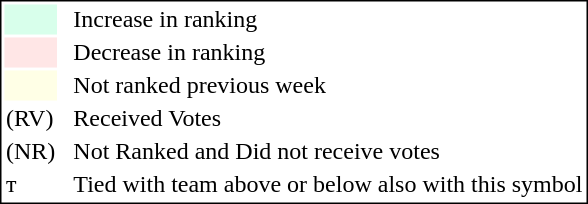<table style="border:1px solid black;">
<tr>
<td style="background:#D8FFEB; width:20px;"></td>
<td> </td>
<td>Increase in ranking</td>
</tr>
<tr>
<td style="background:#FFE6E6; width:20px;"></td>
<td> </td>
<td>Decrease in ranking</td>
</tr>
<tr>
<td style="background:#FFFFE6; width:20px;"></td>
<td> </td>
<td>Not ranked previous week</td>
</tr>
<tr>
<td>(RV)</td>
<td> </td>
<td>Received Votes</td>
</tr>
<tr>
<td>(NR)</td>
<td> </td>
<td>Not Ranked and Did not receive votes</td>
</tr>
<tr>
<td>т</td>
<td> </td>
<td>Tied with team above or below also with this symbol</td>
</tr>
</table>
